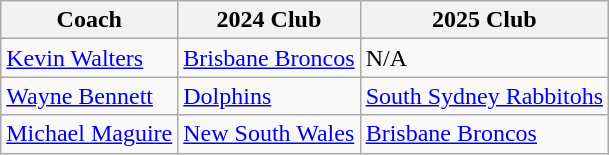<table class="wikitable sortable">
<tr>
<th>Coach</th>
<th>2024 Club</th>
<th>2025 Club</th>
</tr>
<tr>
<td><a href='#'>Kevin Walters</a></td>
<td><a href='#'>Brisbane Broncos</a></td>
<td>N/A</td>
</tr>
<tr>
<td><a href='#'>Wayne Bennett</a></td>
<td><a href='#'>Dolphins</a></td>
<td><a href='#'>South Sydney Rabbitohs</a></td>
</tr>
<tr>
<td><a href='#'>Michael Maguire</a></td>
<td><a href='#'>New South Wales</a></td>
<td><a href='#'>Brisbane Broncos</a></td>
</tr>
</table>
